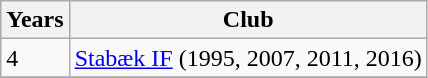<table class="wikitable">
<tr>
<th>Years</th>
<th>Club</th>
</tr>
<tr>
<td>4</td>
<td><a href='#'>Stabæk IF</a> (1995, 2007, 2011, 2016)</td>
</tr>
<tr>
</tr>
</table>
